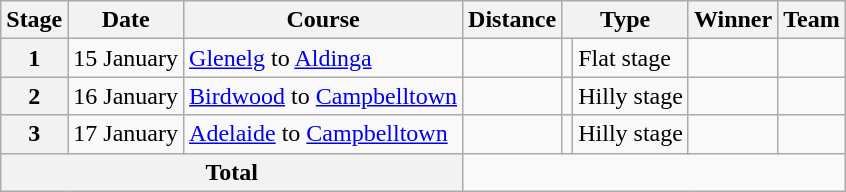<table class="wikitable">
<tr>
<th>Stage</th>
<th>Date</th>
<th>Course</th>
<th>Distance</th>
<th colspan="2">Type</th>
<th>Winner</th>
<th>Team</th>
</tr>
<tr>
<th align="center">1</th>
<td align="center">15 January</td>
<td><a href='#'>Glenelg</a> to <a href='#'>Aldinga</a></td>
<td align="center"></td>
<td></td>
<td>Flat stage</td>
<td></td>
<td></td>
</tr>
<tr>
<th align="center">2</th>
<td align="center">16 January</td>
<td><a href='#'>Birdwood</a> to <a href='#'>Campbelltown</a></td>
<td align="center"></td>
<td></td>
<td>Hilly stage</td>
<td></td>
<td></td>
</tr>
<tr>
<th align="center">3</th>
<td align="center">17 January</td>
<td><a href='#'>Adelaide</a> to <a href='#'>Campbelltown</a></td>
<td align="center"></td>
<td></td>
<td>Hilly stage</td>
<td></td>
<td></td>
</tr>
<tr>
<th colspan="3">Total</th>
<td colspan="5" style="text-align:center"></td>
</tr>
</table>
